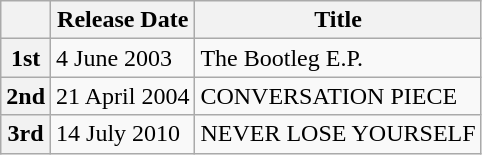<table class="wikitable">
<tr>
<th></th>
<th>Release Date</th>
<th>Title</th>
</tr>
<tr>
<th>1st</th>
<td>4 June 2003</td>
<td>The Bootleg E.P.</td>
</tr>
<tr>
<th>2nd</th>
<td>21 April 2004</td>
<td>CONVERSATION PIECE</td>
</tr>
<tr>
<th>3rd</th>
<td>14 July 2010</td>
<td>NEVER LOSE YOURSELF</td>
</tr>
</table>
